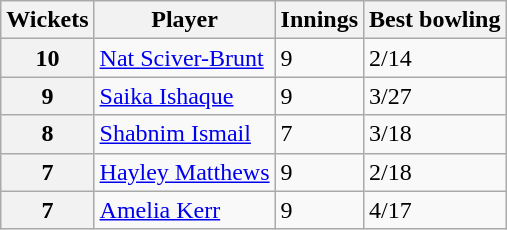<table class="wikitable">
<tr>
<th>Wickets</th>
<th>Player</th>
<th>Innings</th>
<th>Best bowling</th>
</tr>
<tr>
<th>10</th>
<td><a href='#'>Nat Sciver-Brunt</a></td>
<td>9</td>
<td>2/14</td>
</tr>
<tr>
<th>9</th>
<td><a href='#'>Saika Ishaque</a></td>
<td>9</td>
<td>3/27</td>
</tr>
<tr>
<th>8</th>
<td><a href='#'>Shabnim Ismail</a></td>
<td>7</td>
<td>3/18</td>
</tr>
<tr>
<th>7</th>
<td><a href='#'>Hayley Matthews</a></td>
<td>9</td>
<td>2/18</td>
</tr>
<tr>
<th>7</th>
<td><a href='#'>Amelia Kerr</a></td>
<td>9</td>
<td>4/17</td>
</tr>
</table>
